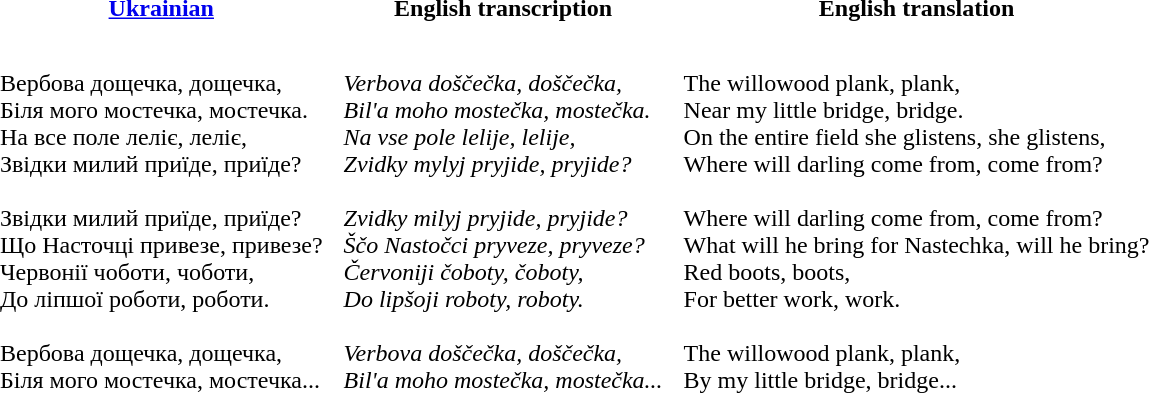<table cellpadding=6>
<tr>
<th><a href='#'>Ukrainian</a></th>
<th>English transcription</th>
<th>English translation</th>
</tr>
<tr style="vertical-align:top; white-space:nowrap;">
<td><br>Вербова дощечка, дощечка,<br>
Біля мого мостечка, мостечка.<br>
На все поле леліє, леліє,<br>
Звідки милий приїде, приїде?<br>
<br>
Звідки милий приїде, приїде?<br>
Що Насточці привезе, привезе?<br>
Червонії чоботи, чоботи,<br>
До ліпшої роботи, роботи.<br>
<br>
Вербова дощечка, дощечка,<br>
Біля мого мостечка, мостечка...</td>
<td><br><em>Verbova doščečka, doščečka,</em><br>
<em>Bil'a moho mostečka, mostečka.</em><br>
<em>Na vse pole lelije, lelije,</em><br>
<em>Zvidky mylyj pryjide, pryjide?</em><br>
<br>
<em>Zvidky milyj pryjide, pryjide?</em><br>
<em>Ščo Nastočci pryveze, pryveze?</em><br>
<em>Červoniji čoboty, čoboty,</em><br>
<em>Do lipšoji roboty, roboty.</em><br>
<br>
<em>Verbova doščečka, doščečka,</em><br>
<em>Bil'a moho mostečka, mostečka...</em></td>
<td><br>The willowood plank, plank,<br>
Near my little bridge, bridge.<br>
On the entire field she glistens, she glistens,<br>
Where will darling come from, come from?<br>
<br>
Where will darling come from, come from?<br>
What will he bring for Nastechka, will he bring?<br>
Red boots, boots,<br>
For better work, work.<br>
<br>
The willowood plank, plank,<br>
By my little bridge, bridge...</td>
</tr>
</table>
